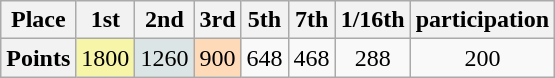<table class=wikitable style="text-align:center; font-size:100%;">
<tr>
<th>Place</th>
<th>1st</th>
<th>2nd</th>
<th>3rd</th>
<th>5th</th>
<th>7th</th>
<th>1/16th</th>
<th>participation</th>
</tr>
<tr>
<th>Points</th>
<td bgcolor=F7F6A8>1800</td>
<td bgcolor=DCE5E5>1260</td>
<td bgcolor=FFDAB9>900</td>
<td>648</td>
<td>468</td>
<td>288</td>
<td>200</td>
</tr>
</table>
